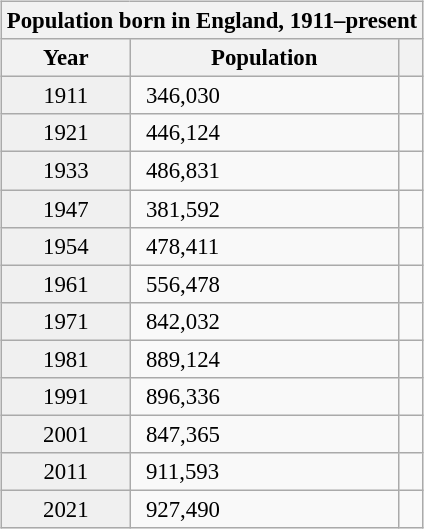<table class="wikitable" style="float:right; clear:right; margin-left:1em; font-size:95%">
<tr>
<th colspan="4">Population born in England, 1911–present</th>
</tr>
<tr>
<th>Year</th>
<th>Population</th>
<th></th>
</tr>
<tr>
<td style="background:#f0f0f0; text-align: center;">1911</td>
<td style="text-align: left; padding-left: 10px;">346,030</td>
<td></td>
</tr>
<tr>
<td style="background:#f0f0f0; text-align: center;">1921</td>
<td style="text-align: left; padding-left: 10px;">446,124</td>
<td></td>
</tr>
<tr>
<td style="background:#f0f0f0; text-align: center;">1933</td>
<td style="text-align: left; padding-left: 10px;">486,831</td>
<td></td>
</tr>
<tr>
<td style="background:#f0f0f0; text-align: center;">1947</td>
<td style="text-align: left; padding-left: 10px;">381,592</td>
<td></td>
</tr>
<tr>
<td style="background:#f0f0f0; text-align: center;">1954</td>
<td style="text-align: left; padding-left: 10px;">478,411</td>
<td></td>
</tr>
<tr>
<td style="background:#f0f0f0; text-align: center;">1961</td>
<td style="text-align: left; padding-left: 10px;">556,478</td>
<td></td>
</tr>
<tr>
<td style="background:#f0f0f0; text-align: center;">1971</td>
<td style="text-align: left; padding-left: 10px;">842,032</td>
<td></td>
</tr>
<tr>
<td style="background:#f0f0f0; text-align: center;">1981</td>
<td style="text-align: left; padding-left: 10px;">889,124</td>
<td></td>
</tr>
<tr>
<td style="background:#f0f0f0; text-align: center;">1991</td>
<td style="text-align: left; padding-left: 10px;">896,336</td>
<td></td>
</tr>
<tr>
<td style="background:#f0f0f0; text-align: center;">2001</td>
<td style="text-align: left; padding-left: 10px;">847,365</td>
<td></td>
</tr>
<tr>
<td style="background:#f0f0f0; text-align: center;">2011</td>
<td style="text-align: left; padding-left: 10px;">911,593</td>
<td></td>
</tr>
<tr>
<td style="background:#f0f0f0; text-align: center;">2021</td>
<td style="text-align: left; padding-left: 10px;">927,490</td>
<td></td>
</tr>
</table>
